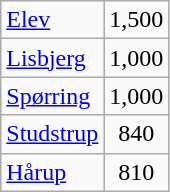<table class="wikitable" style="float:left; margin-right:1em">
<tr>
<td><a href='#'>Elev</a></td>
<td align="center">1,500</td>
</tr>
<tr>
<td><a href='#'>Lisbjerg</a></td>
<td align="center">1,000</td>
</tr>
<tr>
<td><a href='#'>Spørring</a></td>
<td align="center">1,000</td>
</tr>
<tr>
<td><a href='#'>Studstrup</a></td>
<td align="center">840</td>
</tr>
<tr>
<td><a href='#'>Hårup</a></td>
<td align="center">810</td>
</tr>
</table>
